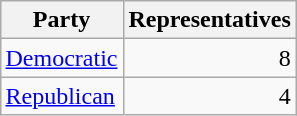<table class="wikitable" style="float:right;margin:0 0 0.5em 1em;">
<tr>
<th colspan="2">Party</th>
<th>Representatives</th>
</tr>
<tr>
<td colspan="2"><a href='#'>Democratic</a></td>
<td align="right">8</td>
</tr>
<tr>
<td colspan="2"><a href='#'>Republican</a></td>
<td align="right">4</td>
</tr>
</table>
